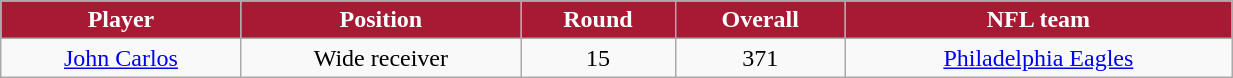<table class="wikitable" width="65%">
<tr align="center" style="background:#A81933;color:#FFFFFF;">
<td><strong>Player</strong></td>
<td><strong>Position</strong></td>
<td><strong>Round</strong></td>
<td><strong>Overall</strong></td>
<td><strong>NFL team</strong></td>
</tr>
<tr align="center" bgcolor="">
<td><a href='#'>John Carlos</a></td>
<td>Wide receiver</td>
<td>15</td>
<td>371</td>
<td><a href='#'>Philadelphia Eagles</a></td>
</tr>
</table>
